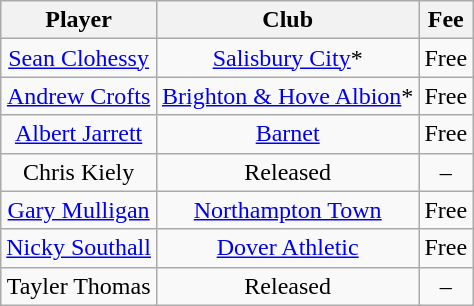<table class="wikitable" style="text-align: center">
<tr>
<th>Player</th>
<th>Club</th>
<th>Fee</th>
</tr>
<tr>
<td><a href='#'>Sean Clohessy</a></td>
<td><a href='#'>Salisbury City</a>*</td>
<td>Free</td>
</tr>
<tr>
<td><a href='#'>Andrew Crofts</a></td>
<td><a href='#'>Brighton & Hove Albion</a>*</td>
<td>Free</td>
</tr>
<tr>
<td><a href='#'>Albert Jarrett</a></td>
<td><a href='#'>Barnet</a></td>
<td>Free</td>
</tr>
<tr>
<td>Chris Kiely</td>
<td>Released</td>
<td>–</td>
</tr>
<tr>
<td><a href='#'>Gary Mulligan</a></td>
<td><a href='#'>Northampton Town</a></td>
<td>Free</td>
</tr>
<tr>
<td><a href='#'>Nicky Southall</a></td>
<td><a href='#'>Dover Athletic</a></td>
<td>Free</td>
</tr>
<tr>
<td>Tayler Thomas</td>
<td>Released</td>
<td>–</td>
</tr>
</table>
